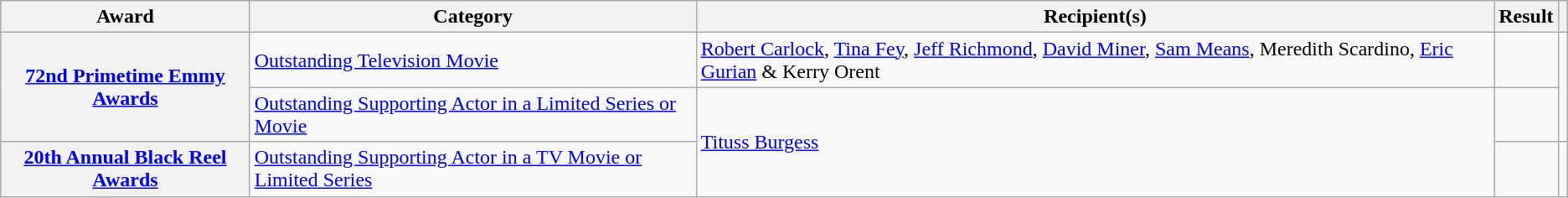<table class="wikitable">
<tr>
<th scope="col">Award</th>
<th scope="col">Category</th>
<th scope="col">Recipient(s)</th>
<th scope="col">Result</th>
<th scope="col"></th>
</tr>
<tr>
<th scope="rowgroup" rowspan="2"><a href='#'>72nd Primetime Emmy Awards</a></th>
<td><a href='#'>Outstanding Television Movie</a></td>
<td><a href='#'>Robert Carlock</a>, <a href='#'>Tina Fey</a>, <a href='#'>Jeff Richmond</a>, <a href='#'>David Miner</a>, <a href='#'>Sam Means</a>, Meredith Scardino, <a href='#'>Eric Gurian</a> & Kerry Orent</td>
<td></td>
<td rowspan="2"></td>
</tr>
<tr>
<td><a href='#'>Outstanding Supporting Actor in a Limited Series or Movie</a></td>
<td rowspan="2"><a href='#'>Tituss Burgess</a></td>
<td></td>
</tr>
<tr>
<th scope="row"><a href='#'>20th Annual Black Reel Awards</a></th>
<td><a href='#'>Outstanding Supporting Actor in a TV Movie or Limited Series</a></td>
<td></td>
<td></td>
</tr>
</table>
